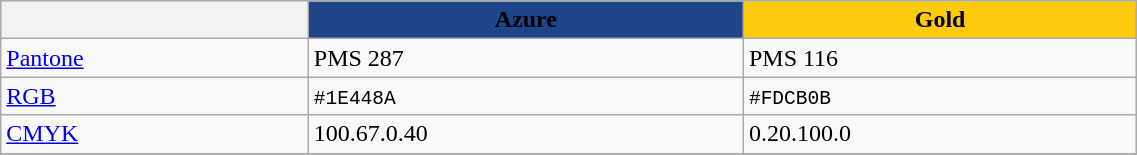<table class="wikitable" style="background: #f9f9f9; border: 1px solid #aaaaaa; border-collapse: collapse; white-space: nowrap; text-align: left" width="60%" cellspacing="0" cellpadding="2" border="1">
<tr style="text-align: center; background: #eee">
<th></th>
<th style="background:#1E448A"><span> Azure </span></th>
<th style="background:#FDCB0B">Gold</th>
</tr>
<tr>
<td><a href='#'>Pantone</a></td>
<td>PMS 287</td>
<td>PMS 116</td>
</tr>
<tr>
<td><a href='#'>RGB</a></td>
<td><code>#1E448A</code></td>
<td><code>#FDCB0B</code></td>
</tr>
<tr>
<td><a href='#'>CMYK</a></td>
<td>100.67.0.40</td>
<td>0.20.100.0</td>
</tr>
<tr>
</tr>
</table>
